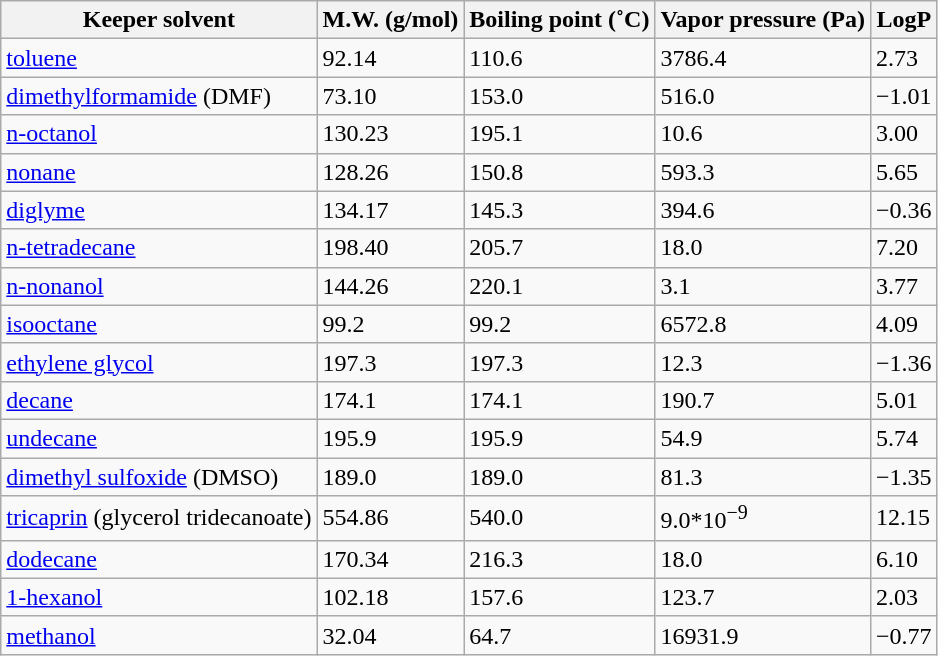<table class="wikitable">
<tr>
<th>Keeper solvent</th>
<th>M.W. (g/mol)</th>
<th>Boiling point (˚C)</th>
<th>Vapor pressure (Pa)</th>
<th>LogP</th>
</tr>
<tr>
<td><a href='#'>toluene</a></td>
<td>92.14</td>
<td>110.6</td>
<td>3786.4</td>
<td>2.73</td>
</tr>
<tr>
<td><a href='#'>dimethylformamide</a> (DMF)</td>
<td>73.10</td>
<td>153.0</td>
<td>516.0</td>
<td>−1.01</td>
</tr>
<tr>
<td><a href='#'>n-octanol</a></td>
<td>130.23</td>
<td>195.1</td>
<td>10.6</td>
<td>3.00</td>
</tr>
<tr>
<td><a href='#'>nonane</a></td>
<td>128.26</td>
<td>150.8</td>
<td>593.3</td>
<td>5.65</td>
</tr>
<tr>
<td><a href='#'>diglyme</a></td>
<td>134.17</td>
<td>145.3</td>
<td>394.6</td>
<td>−0.36</td>
</tr>
<tr>
<td><a href='#'>n-tetradecane</a></td>
<td>198.40</td>
<td>205.7</td>
<td>18.0</td>
<td>7.20</td>
</tr>
<tr>
<td><a href='#'>n-nonanol</a></td>
<td>144.26</td>
<td>220.1</td>
<td>3.1</td>
<td>3.77</td>
</tr>
<tr>
<td><a href='#'>isooctane</a></td>
<td>99.2</td>
<td>99.2</td>
<td>6572.8</td>
<td>4.09</td>
</tr>
<tr>
<td><a href='#'>ethylene glycol</a></td>
<td>197.3</td>
<td>197.3</td>
<td>12.3</td>
<td>−1.36</td>
</tr>
<tr>
<td><a href='#'>decane</a></td>
<td>174.1</td>
<td>174.1</td>
<td>190.7</td>
<td>5.01</td>
</tr>
<tr>
<td><a href='#'>undecane</a></td>
<td>195.9</td>
<td>195.9</td>
<td>54.9</td>
<td>5.74</td>
</tr>
<tr>
<td><a href='#'>dimethyl sulfoxide</a> (DMSO)</td>
<td>189.0</td>
<td>189.0</td>
<td>81.3</td>
<td>−1.35</td>
</tr>
<tr>
<td><a href='#'>tricaprin</a> (glycerol tridecanoate)</td>
<td>554.86</td>
<td>540.0</td>
<td>9.0*10<sup>−9</sup></td>
<td>12.15</td>
</tr>
<tr>
<td><a href='#'>dodecane</a></td>
<td>170.34</td>
<td>216.3</td>
<td>18.0</td>
<td>6.10</td>
</tr>
<tr>
<td><a href='#'>1-hexanol</a></td>
<td>102.18</td>
<td>157.6</td>
<td>123.7</td>
<td>2.03</td>
</tr>
<tr>
<td><a href='#'>methanol</a></td>
<td>32.04</td>
<td>64.7</td>
<td>16931.9</td>
<td>−0.77</td>
</tr>
</table>
